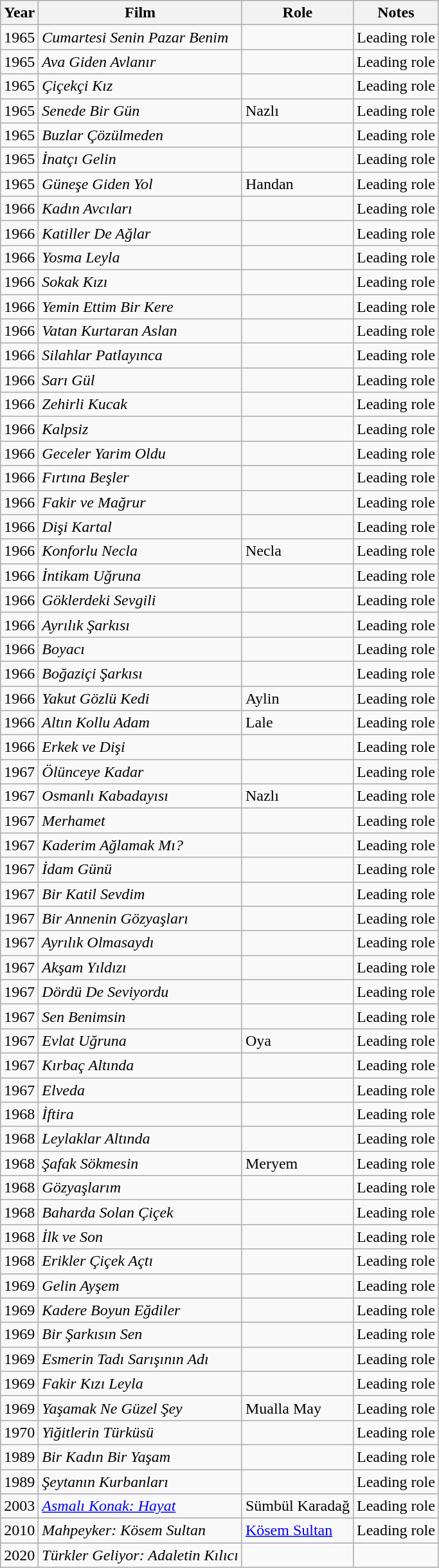<table Class="wikitable sortable">
<tr>
<th>Year</th>
<th>Film</th>
<th>Role</th>
<th class="unsortable">Notes</th>
</tr>
<tr>
<td>1965</td>
<td><em>Cumartesi Senin Pazar Benim</em></td>
<td></td>
<td>Leading role</td>
</tr>
<tr>
<td>1965</td>
<td><em>Ava Giden Avlanır</em></td>
<td></td>
<td>Leading role</td>
</tr>
<tr>
<td>1965</td>
<td><em>Çiçekçi Kız</em></td>
<td></td>
<td>Leading role</td>
</tr>
<tr>
<td>1965</td>
<td><em>Senede Bir Gün</em></td>
<td>Nazlı</td>
<td>Leading role</td>
</tr>
<tr>
<td>1965</td>
<td><em>Buzlar Çözülmeden</em></td>
<td></td>
<td>Leading role</td>
</tr>
<tr>
<td>1965</td>
<td><em>İnatçı Gelin</em></td>
<td></td>
<td>Leading role</td>
</tr>
<tr>
<td>1965</td>
<td><em>Güneşe Giden Yol</em></td>
<td>Handan</td>
<td>Leading role</td>
</tr>
<tr>
<td>1966</td>
<td><em>Kadın Avcıları</em></td>
<td></td>
<td>Leading role</td>
</tr>
<tr>
<td>1966</td>
<td><em>Katiller De Ağlar</em></td>
<td></td>
<td>Leading role</td>
</tr>
<tr>
<td>1966</td>
<td><em>Yosma Leyla</em></td>
<td></td>
<td>Leading role</td>
</tr>
<tr>
<td>1966</td>
<td><em>Sokak Kızı</em></td>
<td></td>
<td>Leading role</td>
</tr>
<tr>
<td>1966</td>
<td><em>Yemin Ettim Bir Kere</em></td>
<td></td>
<td>Leading role</td>
</tr>
<tr>
<td>1966</td>
<td><em>Vatan Kurtaran Aslan</em></td>
<td></td>
<td>Leading role</td>
</tr>
<tr>
<td>1966</td>
<td><em>Silahlar Patlayınca</em></td>
<td></td>
<td>Leading role</td>
</tr>
<tr>
<td>1966</td>
<td><em>Sarı Gül</em></td>
<td></td>
<td>Leading role</td>
</tr>
<tr>
<td>1966</td>
<td><em>Zehirli Kucak</em></td>
<td></td>
<td>Leading role</td>
</tr>
<tr>
<td>1966</td>
<td><em>Kalpsiz</em></td>
<td></td>
<td>Leading role</td>
</tr>
<tr>
<td>1966</td>
<td><em>Geceler Yarim Oldu</em></td>
<td></td>
<td>Leading role</td>
</tr>
<tr>
<td>1966</td>
<td><em>Fırtına Beşler</em></td>
<td></td>
<td>Leading role</td>
</tr>
<tr>
<td>1966</td>
<td><em>Fakir ve Mağrur</em></td>
<td></td>
<td>Leading role</td>
</tr>
<tr>
<td>1966</td>
<td><em>Dişi Kartal</em></td>
<td></td>
<td>Leading role</td>
</tr>
<tr>
<td>1966</td>
<td><em>Konforlu Necla</em></td>
<td>Necla</td>
<td>Leading role</td>
</tr>
<tr>
<td>1966</td>
<td><em>İntikam Uğruna</em></td>
<td></td>
<td>Leading role</td>
</tr>
<tr>
<td>1966</td>
<td><em>Göklerdeki Sevgili</em></td>
<td></td>
<td>Leading role</td>
</tr>
<tr>
<td>1966</td>
<td><em>Ayrılık Şarkısı</em></td>
<td></td>
<td>Leading role</td>
</tr>
<tr>
<td>1966</td>
<td><em>Boyacı</em></td>
<td></td>
<td>Leading role</td>
</tr>
<tr>
<td>1966</td>
<td><em>Boğaziçi Şarkısı</em></td>
<td></td>
<td>Leading role</td>
</tr>
<tr>
<td>1966</td>
<td><em>Yakut Gözlü Kedi</em></td>
<td>Aylin</td>
<td>Leading role</td>
</tr>
<tr>
<td>1966</td>
<td><em>Altın Kollu Adam</em></td>
<td>Lale</td>
<td>Leading role</td>
</tr>
<tr>
<td>1966</td>
<td><em>Erkek ve Dişi</em></td>
<td></td>
<td>Leading role</td>
</tr>
<tr>
<td>1967</td>
<td><em>Ölünceye Kadar</em></td>
<td></td>
<td>Leading role</td>
</tr>
<tr>
<td>1967</td>
<td><em>Osmanlı Kabadayısı</em></td>
<td>Nazlı</td>
<td>Leading role</td>
</tr>
<tr>
<td>1967</td>
<td><em>Merhamet</em></td>
<td></td>
<td>Leading role</td>
</tr>
<tr>
<td>1967</td>
<td><em>Kaderim Ağlamak Mı?</em></td>
<td></td>
<td>Leading role</td>
</tr>
<tr>
<td>1967</td>
<td><em>İdam Günü</em></td>
<td></td>
<td>Leading role</td>
</tr>
<tr>
<td>1967</td>
<td><em>Bir Katil Sevdim</em></td>
<td></td>
<td>Leading role</td>
</tr>
<tr>
<td>1967</td>
<td><em>Bir Annenin Gözyaşları</em></td>
<td></td>
<td>Leading role</td>
</tr>
<tr>
<td>1967</td>
<td><em>Ayrılık Olmasaydı</em></td>
<td></td>
<td>Leading role</td>
</tr>
<tr>
<td>1967</td>
<td><em>Akşam Yıldızı</em></td>
<td></td>
<td>Leading role</td>
</tr>
<tr>
<td>1967</td>
<td><em>Dördü De Seviyordu</em></td>
<td></td>
<td>Leading role</td>
</tr>
<tr>
<td>1967</td>
<td><em>Sen Benimsin</em></td>
<td></td>
<td>Leading role</td>
</tr>
<tr>
<td>1967</td>
<td><em>Evlat Uğruna</em></td>
<td>Oya</td>
<td>Leading role</td>
</tr>
<tr>
<td>1967</td>
<td><em>Kırbaç Altında</em></td>
<td></td>
<td>Leading role</td>
</tr>
<tr>
<td>1967</td>
<td><em>Elveda</em></td>
<td></td>
<td>Leading role</td>
</tr>
<tr>
<td>1968</td>
<td><em>İftira</em></td>
<td></td>
<td>Leading role</td>
</tr>
<tr>
<td>1968</td>
<td><em>Leylaklar Altında</em></td>
<td></td>
<td>Leading role</td>
</tr>
<tr>
<td>1968</td>
<td><em>Şafak Sökmesin</em></td>
<td>Meryem</td>
<td>Leading role</td>
</tr>
<tr>
<td>1968</td>
<td><em>Gözyaşlarım</em></td>
<td></td>
<td>Leading role</td>
</tr>
<tr>
<td>1968</td>
<td><em>Baharda Solan Çiçek</em></td>
<td></td>
<td>Leading role</td>
</tr>
<tr>
<td>1968</td>
<td><em>İlk ve Son</em></td>
<td></td>
<td>Leading role</td>
</tr>
<tr>
<td>1968</td>
<td><em>Erikler Çiçek Açtı</em></td>
<td></td>
<td>Leading role</td>
</tr>
<tr>
<td>1969</td>
<td><em>Gelin Ayşem</em></td>
<td></td>
<td>Leading role</td>
</tr>
<tr>
<td>1969</td>
<td><em>Kadere Boyun Eğdiler</em></td>
<td></td>
<td>Leading role</td>
</tr>
<tr>
<td>1969</td>
<td><em>Bir Şarkısın Sen</em></td>
<td></td>
<td>Leading role</td>
</tr>
<tr>
<td>1969</td>
<td><em>Esmerin Tadı Sarışının Adı</em></td>
<td></td>
<td>Leading role</td>
</tr>
<tr>
<td>1969</td>
<td><em>Fakir Kızı Leyla</em></td>
<td></td>
<td>Leading role</td>
</tr>
<tr>
<td>1969</td>
<td><em>Yaşamak Ne Güzel Şey</em></td>
<td>Mualla May</td>
<td>Leading role</td>
</tr>
<tr>
<td>1970</td>
<td><em>Yiğitlerin Türküsü</em></td>
<td></td>
<td>Leading role</td>
</tr>
<tr>
<td>1989</td>
<td><em>Bir Kadın Bir Yaşam</em></td>
<td></td>
<td>Leading role</td>
</tr>
<tr>
<td>1989</td>
<td><em>Şeytanın Kurbanları</em></td>
<td></td>
<td>Leading role</td>
</tr>
<tr>
<td>2003</td>
<td><em><a href='#'>Asmalı Konak: Hayat</a></em></td>
<td>Sümbül Karadağ</td>
<td>Leading role</td>
</tr>
<tr>
<td>2010</td>
<td><em>Mahpeyker: Kösem Sultan</em></td>
<td><a href='#'>Kösem Sultan</a></td>
<td>Leading role</td>
</tr>
<tr>
<td>2020</td>
<td><em>Türkler Geliyor: Adaletin Kılıcı</em></td>
<td></td>
<td></td>
</tr>
</table>
